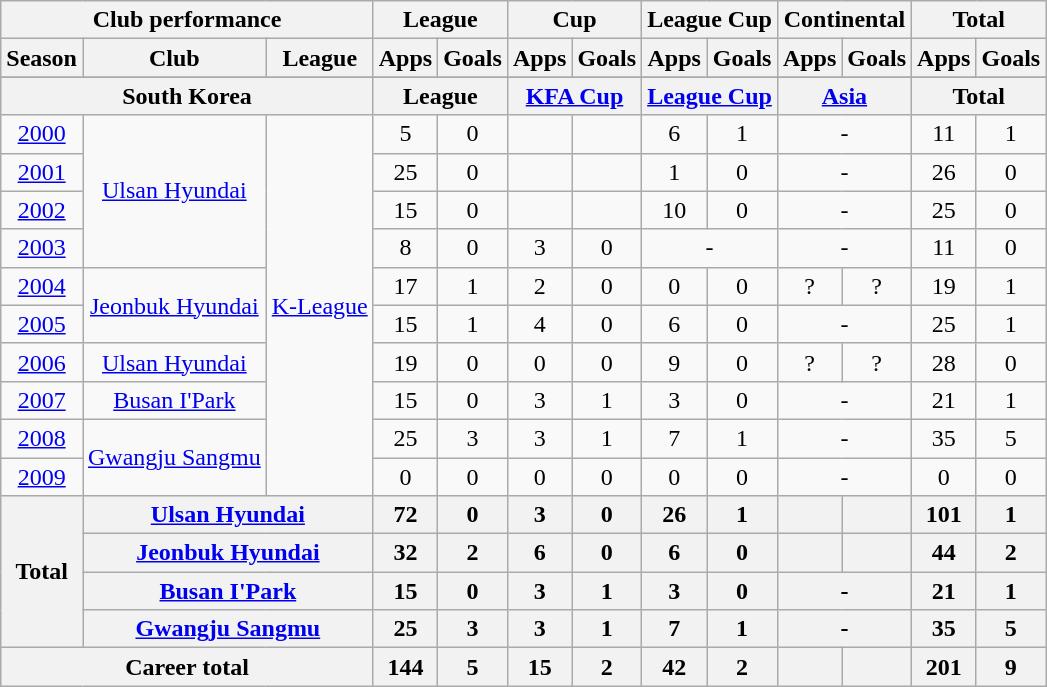<table class="wikitable" style="text-align:center">
<tr>
<th colspan=3>Club performance</th>
<th colspan=2>League</th>
<th colspan=2>Cup</th>
<th colspan=2>League Cup</th>
<th colspan=2>Continental</th>
<th colspan=2>Total</th>
</tr>
<tr>
<th>Season</th>
<th>Club</th>
<th>League</th>
<th>Apps</th>
<th>Goals</th>
<th>Apps</th>
<th>Goals</th>
<th>Apps</th>
<th>Goals</th>
<th>Apps</th>
<th>Goals</th>
<th>Apps</th>
<th>Goals</th>
</tr>
<tr>
</tr>
<tr>
<th colspan=3>South Korea</th>
<th colspan=2>League</th>
<th colspan=2><a href='#'>KFA Cup</a></th>
<th colspan=2><a href='#'>League Cup</a></th>
<th colspan=2><a href='#'>Asia</a></th>
<th colspan=2>Total</th>
</tr>
<tr>
<td><a href='#'>2000</a></td>
<td rowspan="4"><a href='#'>Ulsan Hyundai</a></td>
<td rowspan="10"><a href='#'>K-League</a></td>
<td>5</td>
<td>0</td>
<td></td>
<td></td>
<td>6</td>
<td>1</td>
<td colspan="2">-</td>
<td>11</td>
<td>1</td>
</tr>
<tr>
<td><a href='#'>2001</a></td>
<td>25</td>
<td>0</td>
<td></td>
<td></td>
<td>1</td>
<td>0</td>
<td colspan="2">-</td>
<td>26</td>
<td>0</td>
</tr>
<tr>
<td><a href='#'>2002</a></td>
<td>15</td>
<td>0</td>
<td></td>
<td></td>
<td>10</td>
<td>0</td>
<td colspan="2">-</td>
<td>25</td>
<td>0</td>
</tr>
<tr>
<td><a href='#'>2003</a></td>
<td>8</td>
<td>0</td>
<td>3</td>
<td>0</td>
<td colspan="2">-</td>
<td colspan="2">-</td>
<td>11</td>
<td>0</td>
</tr>
<tr>
<td><a href='#'>2004</a></td>
<td rowspan="2"><a href='#'>Jeonbuk Hyundai</a></td>
<td>17</td>
<td>1</td>
<td>2</td>
<td>0</td>
<td>0</td>
<td>0</td>
<td>?</td>
<td>?</td>
<td>19</td>
<td>1</td>
</tr>
<tr>
<td><a href='#'>2005</a></td>
<td>15</td>
<td>1</td>
<td>4</td>
<td>0</td>
<td>6</td>
<td>0</td>
<td colspan="2">-</td>
<td>25</td>
<td>1</td>
</tr>
<tr>
<td><a href='#'>2006</a></td>
<td rowspan="1"><a href='#'>Ulsan Hyundai</a></td>
<td>19</td>
<td>0</td>
<td>0</td>
<td>0</td>
<td>9</td>
<td>0</td>
<td>?</td>
<td>?</td>
<td>28</td>
<td>0</td>
</tr>
<tr>
<td><a href='#'>2007</a></td>
<td rowspan="1"><a href='#'>Busan I'Park</a></td>
<td>15</td>
<td>0</td>
<td>3</td>
<td>1</td>
<td>3</td>
<td>0</td>
<td colspan="2">-</td>
<td>21</td>
<td>1</td>
</tr>
<tr>
<td><a href='#'>2008</a></td>
<td rowspan="2"><a href='#'>Gwangju Sangmu</a></td>
<td>25</td>
<td>3</td>
<td>3</td>
<td>1</td>
<td>7</td>
<td>1</td>
<td colspan="2">-</td>
<td>35</td>
<td>5</td>
</tr>
<tr>
<td><a href='#'>2009</a></td>
<td>0</td>
<td>0</td>
<td>0</td>
<td>0</td>
<td>0</td>
<td>0</td>
<td colspan="2">-</td>
<td>0</td>
<td>0</td>
</tr>
<tr>
<th rowspan=4>Total</th>
<th colspan=2><a href='#'>Ulsan Hyundai</a></th>
<th>72</th>
<th>0</th>
<th>3</th>
<th>0</th>
<th>26</th>
<th>1</th>
<th></th>
<th></th>
<th>101</th>
<th>1</th>
</tr>
<tr>
<th colspan=2><a href='#'>Jeonbuk Hyundai</a></th>
<th>32</th>
<th>2</th>
<th>6</th>
<th>0</th>
<th>6</th>
<th>0</th>
<th></th>
<th></th>
<th>44</th>
<th>2</th>
</tr>
<tr>
<th colspan=2><a href='#'>Busan I'Park</a></th>
<th>15</th>
<th>0</th>
<th>3</th>
<th>1</th>
<th>3</th>
<th>0</th>
<th colspan="2">-</th>
<th>21</th>
<th>1</th>
</tr>
<tr>
<th colspan=2><a href='#'>Gwangju Sangmu</a></th>
<th>25</th>
<th>3</th>
<th>3</th>
<th>1</th>
<th>7</th>
<th>1</th>
<th colspan="2">-</th>
<th>35</th>
<th>5</th>
</tr>
<tr>
<th colspan=3>Career total</th>
<th>144</th>
<th>5</th>
<th>15</th>
<th>2</th>
<th>42</th>
<th>2</th>
<th></th>
<th></th>
<th>201</th>
<th>9</th>
</tr>
</table>
